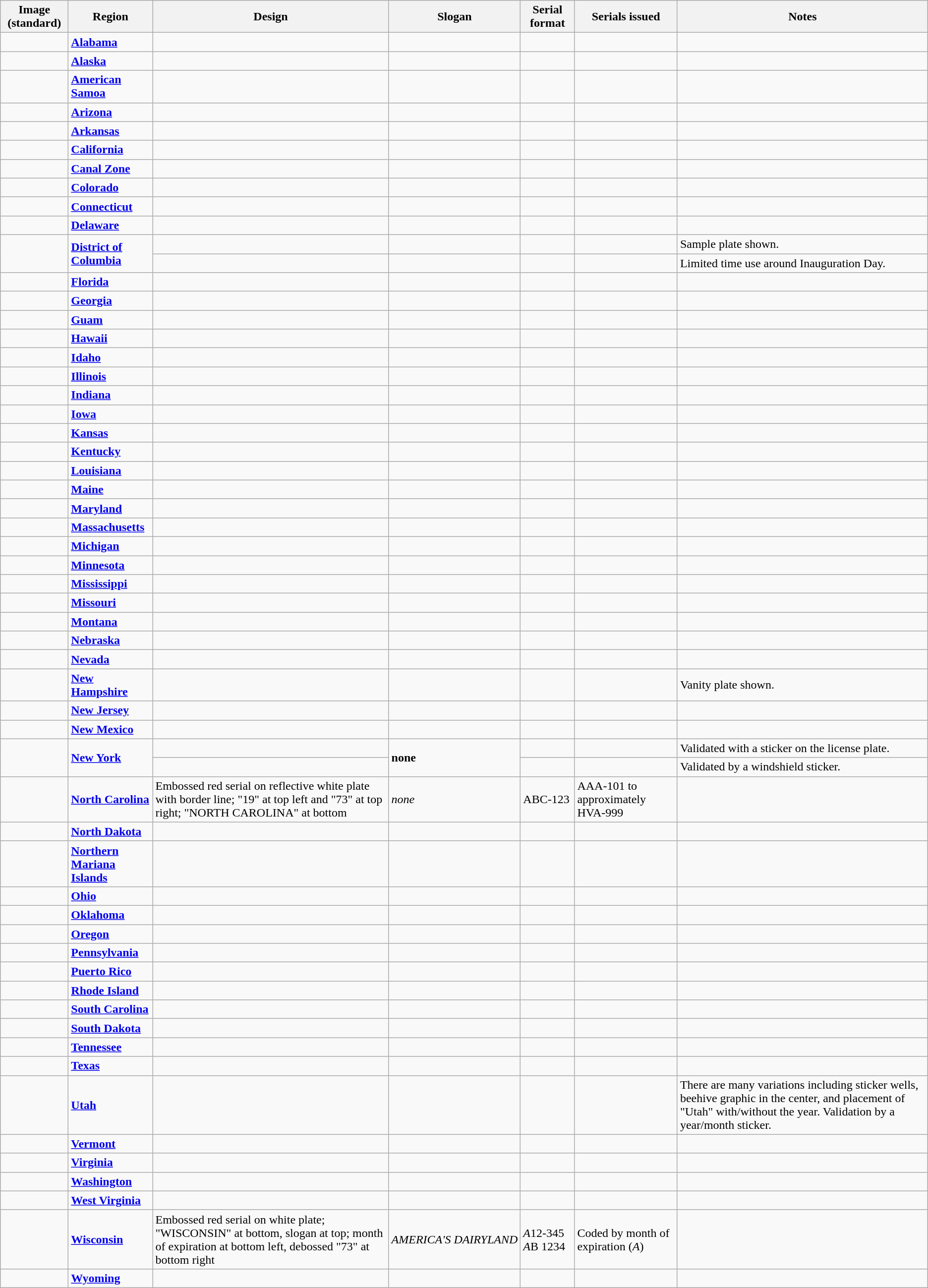<table class="wikitable">
<tr>
<th>Image (standard)</th>
<th>Region</th>
<th>Design</th>
<th>Slogan</th>
<th>Serial format</th>
<th>Serials issued</th>
<th>Notes</th>
</tr>
<tr>
<td></td>
<td><strong><a href='#'>Alabama</a></strong></td>
<td></td>
<td></td>
<td></td>
<td></td>
<td></td>
</tr>
<tr>
<td></td>
<td><strong><a href='#'>Alaska</a></strong></td>
<td></td>
<td></td>
<td></td>
<td></td>
<td></td>
</tr>
<tr>
<td></td>
<td><strong><a href='#'>American Samoa</a></strong></td>
<td></td>
<td></td>
<td></td>
<td></td>
<td></td>
</tr>
<tr>
<td></td>
<td><strong><a href='#'>Arizona</a></strong></td>
<td></td>
<td></td>
<td></td>
<td></td>
<td></td>
</tr>
<tr>
<td></td>
<td><strong><a href='#'>Arkansas</a></strong></td>
<td></td>
<td></td>
<td></td>
<td></td>
<td></td>
</tr>
<tr>
<td></td>
<td><strong><a href='#'>California</a></strong></td>
<td></td>
<td></td>
<td></td>
<td></td>
<td></td>
</tr>
<tr>
<td></td>
<td><strong><a href='#'>Canal Zone</a></strong></td>
<td></td>
<td></td>
<td></td>
<td></td>
<td></td>
</tr>
<tr>
<td></td>
<td><strong><a href='#'>Colorado</a></strong></td>
<td></td>
<td></td>
<td></td>
<td></td>
<td></td>
</tr>
<tr>
<td></td>
<td><strong><a href='#'>Connecticut</a></strong></td>
<td></td>
<td></td>
<td></td>
<td></td>
<td></td>
</tr>
<tr>
<td></td>
<td><strong><a href='#'>Delaware</a></strong></td>
<td></td>
<td></td>
<td></td>
<td></td>
<td></td>
</tr>
<tr>
<td rowspan="2"><br></td>
<td rowspan="2"><strong><a href='#'>District of<br>Columbia</a></strong></td>
<td></td>
<td></td>
<td></td>
<td></td>
<td>Sample plate shown.</td>
</tr>
<tr>
<td></td>
<td></td>
<td></td>
<td></td>
<td>Limited time use around Inauguration Day.</td>
</tr>
<tr>
<td></td>
<td><strong><a href='#'>Florida</a></strong></td>
<td></td>
<td></td>
<td></td>
<td></td>
<td></td>
</tr>
<tr>
<td></td>
<td><strong><a href='#'>Georgia</a></strong></td>
<td></td>
<td></td>
<td></td>
<td></td>
<td></td>
</tr>
<tr>
<td></td>
<td><strong><a href='#'>Guam</a></strong></td>
<td></td>
<td></td>
<td></td>
<td></td>
<td></td>
</tr>
<tr>
<td></td>
<td><strong><a href='#'>Hawaii</a></strong></td>
<td></td>
<td></td>
<td></td>
<td></td>
<td></td>
</tr>
<tr>
<td></td>
<td><strong><a href='#'>Idaho</a></strong></td>
<td></td>
<td></td>
<td></td>
<td></td>
<td></td>
</tr>
<tr>
<td></td>
<td><strong><a href='#'>Illinois</a></strong></td>
<td></td>
<td></td>
<td></td>
<td></td>
<td></td>
</tr>
<tr>
<td></td>
<td><strong><a href='#'>Indiana</a></strong></td>
<td></td>
<td></td>
<td></td>
<td></td>
<td></td>
</tr>
<tr>
<td></td>
<td><strong><a href='#'>Iowa</a></strong></td>
<td></td>
<td></td>
<td></td>
<td></td>
<td></td>
</tr>
<tr>
<td></td>
<td><strong><a href='#'>Kansas</a></strong></td>
<td></td>
<td></td>
<td></td>
<td></td>
<td></td>
</tr>
<tr>
<td></td>
<td><strong><a href='#'>Kentucky</a></strong></td>
<td></td>
<td></td>
<td></td>
<td></td>
<td></td>
</tr>
<tr>
<td></td>
<td><strong><a href='#'>Louisiana</a></strong></td>
<td></td>
<td></td>
<td></td>
<td></td>
<td></td>
</tr>
<tr>
<td></td>
<td><strong><a href='#'>Maine</a></strong></td>
<td></td>
<td></td>
<td></td>
<td></td>
<td></td>
</tr>
<tr>
<td></td>
<td><strong><a href='#'>Maryland</a></strong></td>
<td></td>
<td></td>
<td></td>
<td></td>
<td></td>
</tr>
<tr>
<td></td>
<td><strong><a href='#'>Massachusetts</a></strong></td>
<td></td>
<td></td>
<td></td>
<td></td>
<td></td>
</tr>
<tr>
<td></td>
<td><strong><a href='#'>Michigan</a></strong></td>
<td></td>
<td></td>
<td></td>
<td></td>
<td></td>
</tr>
<tr>
<td></td>
<td><strong><a href='#'>Minnesota</a></strong></td>
<td></td>
<td></td>
<td></td>
<td></td>
<td></td>
</tr>
<tr>
<td></td>
<td><strong><a href='#'>Mississippi</a></strong></td>
<td></td>
<td></td>
<td></td>
<td></td>
<td></td>
</tr>
<tr>
<td></td>
<td><strong><a href='#'>Missouri</a></strong></td>
<td></td>
<td></td>
<td></td>
<td></td>
<td></td>
</tr>
<tr>
<td></td>
<td><strong><a href='#'>Montana</a></strong></td>
<td></td>
<td></td>
<td></td>
<td></td>
<td></td>
</tr>
<tr>
<td></td>
<td><strong><a href='#'>Nebraska</a></strong></td>
<td></td>
<td></td>
<td></td>
<td></td>
<td></td>
</tr>
<tr>
<td></td>
<td><strong><a href='#'>Nevada</a></strong></td>
<td></td>
<td></td>
<td></td>
<td></td>
<td></td>
</tr>
<tr>
<td></td>
<td><strong><a href='#'>New Hampshire</a></strong></td>
<td></td>
<td></td>
<td></td>
<td></td>
<td>Vanity plate shown.</td>
</tr>
<tr>
<td></td>
<td><strong><a href='#'>New Jersey</a></strong></td>
<td></td>
<td></td>
<td></td>
<td></td>
<td></td>
</tr>
<tr>
<td></td>
<td><strong><a href='#'>New Mexico</a></strong></td>
<td></td>
<td></td>
<td></td>
<td></td>
<td></td>
</tr>
<tr>
<td rowspan="2"><br><br></td>
<td rowspan="2"><strong><a href='#'>New York</a></strong></td>
<td></td>
<td rowspan="2"><strong>none</strong></td>
<td></td>
<td></td>
<td>Validated with a sticker on the license plate.</td>
</tr>
<tr>
<td></td>
<td></td>
<td></td>
<td>Validated by a windshield sticker.</td>
</tr>
<tr>
<td></td>
<td><strong><a href='#'>North Carolina</a></strong></td>
<td>Embossed red serial on reflective white plate with border line; "19" at top left and "73" at top right; "NORTH CAROLINA" at bottom</td>
<td><em>none</em></td>
<td>ABC-123</td>
<td>AAA-101 to approximately HVA-999</td>
<td></td>
</tr>
<tr>
<td></td>
<td><strong><a href='#'>North Dakota</a></strong></td>
<td></td>
<td></td>
<td></td>
<td></td>
<td></td>
</tr>
<tr>
<td></td>
<td><strong><a href='#'>Northern Mariana<br> Islands</a></strong></td>
<td></td>
<td></td>
<td></td>
<td></td>
<td></td>
</tr>
<tr>
<td></td>
<td><strong><a href='#'>Ohio</a></strong></td>
<td></td>
<td></td>
<td></td>
<td></td>
<td></td>
</tr>
<tr>
<td></td>
<td><strong><a href='#'>Oklahoma</a></strong></td>
<td></td>
<td></td>
<td></td>
<td></td>
<td></td>
</tr>
<tr>
<td></td>
<td><strong><a href='#'>Oregon</a></strong></td>
<td></td>
<td></td>
<td></td>
<td></td>
<td></td>
</tr>
<tr>
<td></td>
<td><strong><a href='#'>Pennsylvania</a></strong></td>
<td></td>
<td></td>
<td></td>
<td></td>
<td></td>
</tr>
<tr>
<td></td>
<td><strong><a href='#'>Puerto Rico</a></strong></td>
<td></td>
<td></td>
<td></td>
<td></td>
<td></td>
</tr>
<tr>
<td></td>
<td><strong><a href='#'>Rhode Island</a></strong></td>
<td></td>
<td></td>
<td></td>
<td></td>
<td></td>
</tr>
<tr>
<td></td>
<td><strong><a href='#'>South Carolina</a></strong></td>
<td></td>
<td></td>
<td></td>
<td></td>
<td></td>
</tr>
<tr>
<td></td>
<td><strong><a href='#'>South Dakota</a></strong></td>
<td></td>
<td></td>
<td></td>
<td></td>
<td></td>
</tr>
<tr>
<td></td>
<td><strong><a href='#'>Tennessee</a></strong></td>
<td></td>
<td></td>
<td></td>
<td></td>
<td></td>
</tr>
<tr>
<td></td>
<td><strong><a href='#'>Texas</a></strong></td>
<td></td>
<td></td>
<td></td>
<td></td>
<td></td>
</tr>
<tr>
<td></td>
<td><strong><a href='#'>Utah</a></strong></td>
<td></td>
<td></td>
<td></td>
<td></td>
<td>There are many variations including sticker wells, beehive graphic in the center, and placement of "Utah" with/without the year. Validation by a year/month sticker.</td>
</tr>
<tr>
<td></td>
<td><strong><a href='#'>Vermont</a></strong></td>
<td></td>
<td></td>
<td></td>
<td></td>
<td></td>
</tr>
<tr>
<td></td>
<td><strong><a href='#'>Virginia</a></strong></td>
<td></td>
<td></td>
<td></td>
<td></td>
<td></td>
</tr>
<tr>
<td></td>
<td><strong><a href='#'>Washington</a></strong></td>
<td></td>
<td></td>
<td></td>
<td></td>
<td></td>
</tr>
<tr>
<td></td>
<td><strong><a href='#'>West Virginia</a></strong></td>
<td></td>
<td></td>
<td></td>
<td></td>
<td></td>
</tr>
<tr>
<td></td>
<td><strong><a href='#'>Wisconsin</a></strong></td>
<td>Embossed red serial on white plate; "WISCONSIN" at bottom, slogan at top; month of expiration at bottom left, debossed "73" at bottom right</td>
<td><em>AMERICA'S DAIRYLAND</em></td>
<td><em>A</em>12-345<br><em>A</em>B 1234</td>
<td>Coded by month of expiration (<em>A</em>)</td>
<td></td>
</tr>
<tr>
<td></td>
<td><strong><a href='#'>Wyoming</a></strong></td>
<td></td>
<td></td>
<td></td>
<td></td>
<td></td>
</tr>
</table>
